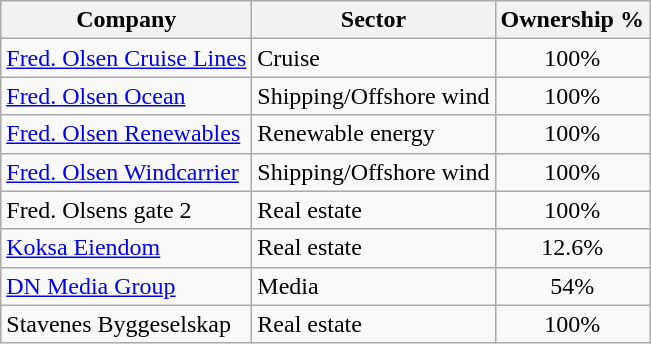<table class="wikitable sortable">
<tr>
<th>Company</th>
<th>Sector</th>
<th>Ownership %</th>
</tr>
<tr>
<td><a href='#'>Fred. Olsen Cruise Lines</a></td>
<td>Cruise</td>
<td style="text-align: center;">100%</td>
</tr>
<tr>
<td><a href='#'>Fred. Olsen Ocean</a></td>
<td>Shipping/Offshore wind</td>
<td style="text-align: center;">100%</td>
</tr>
<tr>
<td><a href='#'>Fred. Olsen Renewables</a></td>
<td>Renewable energy</td>
<td style="text-align: center;">100%</td>
</tr>
<tr>
<td><a href='#'>Fred. Olsen Windcarrier</a></td>
<td>Shipping/Offshore wind</td>
<td style="text-align: center;">100%</td>
</tr>
<tr>
<td>Fred. Olsens gate 2</td>
<td>Real estate</td>
<td style="text-align: center;">100%</td>
</tr>
<tr>
<td><a href='#'>Koksa Eiendom</a></td>
<td>Real estate</td>
<td style="text-align: center;">12.6%</td>
</tr>
<tr>
<td><a href='#'>DN Media Group</a></td>
<td>Media</td>
<td style="text-align: center;">54%</td>
</tr>
<tr>
<td>Stavenes Byggeselskap</td>
<td>Real estate</td>
<td style="text-align: center;">100%</td>
</tr>
</table>
